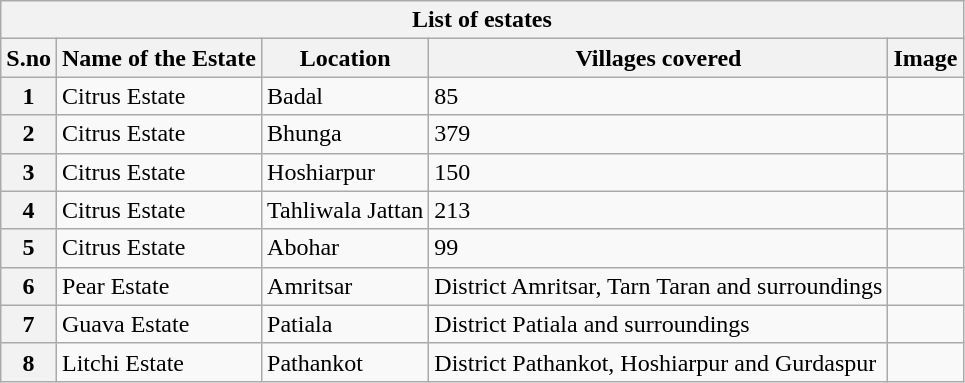<table class="wikitable">
<tr>
<th colspan="5">List of estates</th>
</tr>
<tr>
<th>S.no</th>
<th>Name of the Estate</th>
<th>Location</th>
<th>Villages covered</th>
<th>Image</th>
</tr>
<tr>
<th>1</th>
<td>Citrus Estate</td>
<td>Badal</td>
<td>85</td>
<td></td>
</tr>
<tr>
<th>2</th>
<td>Citrus Estate</td>
<td>Bhunga</td>
<td>379</td>
<td></td>
</tr>
<tr>
<th>3</th>
<td>Citrus Estate</td>
<td>Hoshiarpur</td>
<td>150</td>
<td></td>
</tr>
<tr>
<th>4</th>
<td>Citrus Estate</td>
<td>Tahliwala Jattan</td>
<td>213</td>
<td></td>
</tr>
<tr>
<th>5</th>
<td>Citrus Estate</td>
<td>Abohar</td>
<td>99</td>
<td></td>
</tr>
<tr>
<th>6</th>
<td>Pear Estate</td>
<td>Amritsar</td>
<td>District Amritsar, Tarn Taran and surroundings</td>
<td></td>
</tr>
<tr>
<th>7</th>
<td>Guava Estate</td>
<td>Patiala</td>
<td>District Patiala and surroundings</td>
<td></td>
</tr>
<tr>
<th>8</th>
<td>Litchi Estate</td>
<td>Pathankot</td>
<td>District Pathankot, Hoshiarpur and Gurdaspur</td>
<td></td>
</tr>
</table>
